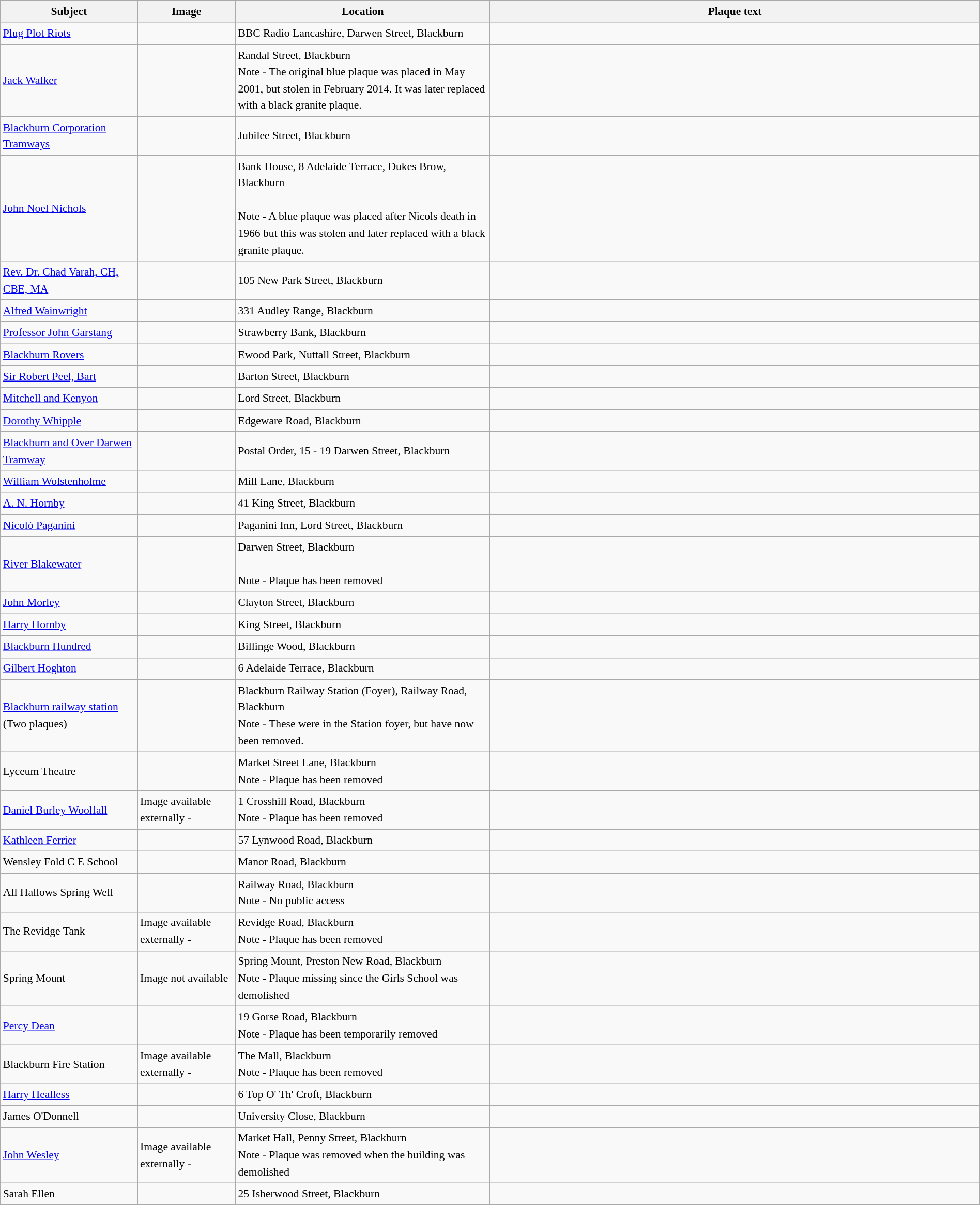<table class="wikitable sortable" style="font-size:90%;width:100%;border:0px;text-align:left;line-height:150%;">
<tr>
<th width="14%">Subject</th>
<th width="10%" class="unsortable">Image</th>
<th width="26%">Location</th>
<th width="50%" class="unsortable">Plaque text</th>
</tr>
<tr>
<td><a href='#'>Plug Plot Riots</a></td>
<td></td>
<td>BBC Radio Lancashire, Darwen Street, Blackburn </td>
<td></td>
</tr>
<tr>
<td><a href='#'>Jack Walker</a></td>
<td></td>
<td>Randal Street, Blackburn <br>Note - The original blue plaque was placed in May 2001, but stolen in February 2014. It was later replaced with a black granite plaque.</td>
<td></td>
</tr>
<tr>
<td><a href='#'>Blackburn Corporation Tramways</a></td>
<td></td>
<td>Jubilee Street, Blackburn </td>
<td></td>
</tr>
<tr>
<td><a href='#'>John Noel Nichols</a></td>
<td></td>
<td>Bank House, 8 Adelaide Terrace, Dukes Brow, Blackburn <br><br>
Note - A blue plaque was placed  after Nicols death in 1966 but this was stolen and later replaced with a black granite plaque.</td>
<td></td>
</tr>
<tr>
<td><a href='#'>Rev. Dr. Chad Varah, CH, CBE, MA</a></td>
<td></td>
<td>105 New Park Street, Blackburn </td>
<td></td>
</tr>
<tr>
<td><a href='#'>Alfred Wainwright</a></td>
<td></td>
<td>331 Audley Range, Blackburn </td>
<td></td>
</tr>
<tr>
<td><a href='#'>Professor John Garstang</a></td>
<td></td>
<td>Strawberry Bank, Blackburn </td>
<td></td>
</tr>
<tr>
<td><a href='#'>Blackburn Rovers</a></td>
<td></td>
<td>Ewood Park, Nuttall Street, Blackburn </td>
<td></td>
</tr>
<tr>
<td><a href='#'>Sir Robert Peel, Bart</a></td>
<td></td>
<td>Barton Street, Blackburn </td>
<td></td>
</tr>
<tr>
<td><a href='#'>Mitchell and Kenyon</a></td>
<td></td>
<td>Lord Street, Blackburn </td>
<td></td>
</tr>
<tr>
<td><a href='#'>Dorothy Whipple</a></td>
<td></td>
<td>Edgeware Road, Blackburn </td>
<td></td>
</tr>
<tr>
<td><a href='#'>Blackburn and Over Darwen Tramway</a></td>
<td></td>
<td>Postal Order, 15 - 19 Darwen Street, Blackburn </td>
<td></td>
</tr>
<tr>
<td><a href='#'>William Wolstenholme</a></td>
<td></td>
<td>Mill Lane, Blackburn </td>
<td></td>
</tr>
<tr>
<td><a href='#'>A. N. Hornby</a></td>
<td></td>
<td>41 King Street, Blackburn </td>
<td></td>
</tr>
<tr>
<td><a href='#'>Nicolò Paganini</a></td>
<td></td>
<td>Paganini Inn, Lord Street, Blackburn </td>
<td></td>
</tr>
<tr>
<td><a href='#'>River Blakewater</a></td>
<td></td>
<td>Darwen Street, Blackburn  <br><br>Note - Plaque has been removed</td>
<td></td>
</tr>
<tr>
<td><a href='#'>John Morley</a></td>
<td></td>
<td>Clayton Street, Blackburn </td>
<td></td>
</tr>
<tr>
<td><a href='#'>Harry Hornby</a></td>
<td></td>
<td>King Street, Blackburn </td>
<td></td>
</tr>
<tr>
<td><a href='#'>Blackburn Hundred</a></td>
<td></td>
<td>Billinge Wood, Blackburn </td>
<td></td>
</tr>
<tr>
<td><a href='#'>Gilbert Hoghton</a></td>
<td></td>
<td>6 Adelaide Terrace, Blackburn </td>
<td></td>
</tr>
<tr>
<td><a href='#'>Blackburn railway station</a> (Two plaques)</td>
<td></td>
<td>Blackburn Railway Station (Foyer), Railway Road, Blackburn <br>Note - These were in the Station foyer, but have now been removed.</td>
<td></td>
</tr>
<tr>
<td>Lyceum Theatre</td>
<td></td>
<td>Market Street Lane, Blackburn <br>Note - Plaque has been removed</td>
<td></td>
</tr>
<tr>
<td><a href='#'>Daniel Burley Woolfall</a></td>
<td>Image available externally - </td>
<td>1 Crosshill Road, Blackburn <br>Note - Plaque has been removed</td>
<td></td>
</tr>
<tr>
<td><a href='#'>Kathleen Ferrier</a></td>
<td></td>
<td>57 Lynwood Road, Blackburn </td>
<td></td>
</tr>
<tr>
<td>Wensley Fold C E School</td>
<td></td>
<td>Manor Road, Blackburn </td>
<td></td>
</tr>
<tr>
<td>All Hallows Spring Well</td>
<td></td>
<td>Railway Road, Blackburn <br>Note - No public access</td>
<td></td>
</tr>
<tr>
<td>The Revidge Tank</td>
<td>Image available externally - </td>
<td>Revidge Road, Blackburn <br>Note - Plaque has been removed</td>
<td></td>
</tr>
<tr>
<td>Spring Mount</td>
<td>Image not available</td>
<td>Spring Mount, Preston New Road, Blackburn <br>Note - Plaque missing since the Girls School was demolished</td>
<td></td>
</tr>
<tr>
<td><a href='#'>Percy Dean</a></td>
<td></td>
<td>19 Gorse Road, Blackburn <br>Note - Plaque has been temporarily removed</td>
<td></td>
</tr>
<tr>
<td>Blackburn Fire Station</td>
<td>Image available externally - </td>
<td>The Mall, Blackburn <br>Note - Plaque has been removed</td>
<td></td>
</tr>
<tr>
<td><a href='#'>Harry Healless</a></td>
<td></td>
<td>6 Top O' Th' Croft, Blackburn </td>
<td></td>
</tr>
<tr>
<td>James O'Donnell </td>
<td></td>
<td>University Close, Blackburn </td>
<td></td>
</tr>
<tr>
<td><a href='#'>John Wesley</a></td>
<td>Image available externally - </td>
<td>Market Hall, Penny Street, Blackburn <br>Note - Plaque was removed when the building was demolished</td>
<td></td>
</tr>
<tr>
<td>Sarah Ellen</td>
<td></td>
<td>25 Isherwood Street, Blackburn </td>
<td></td>
</tr>
</table>
